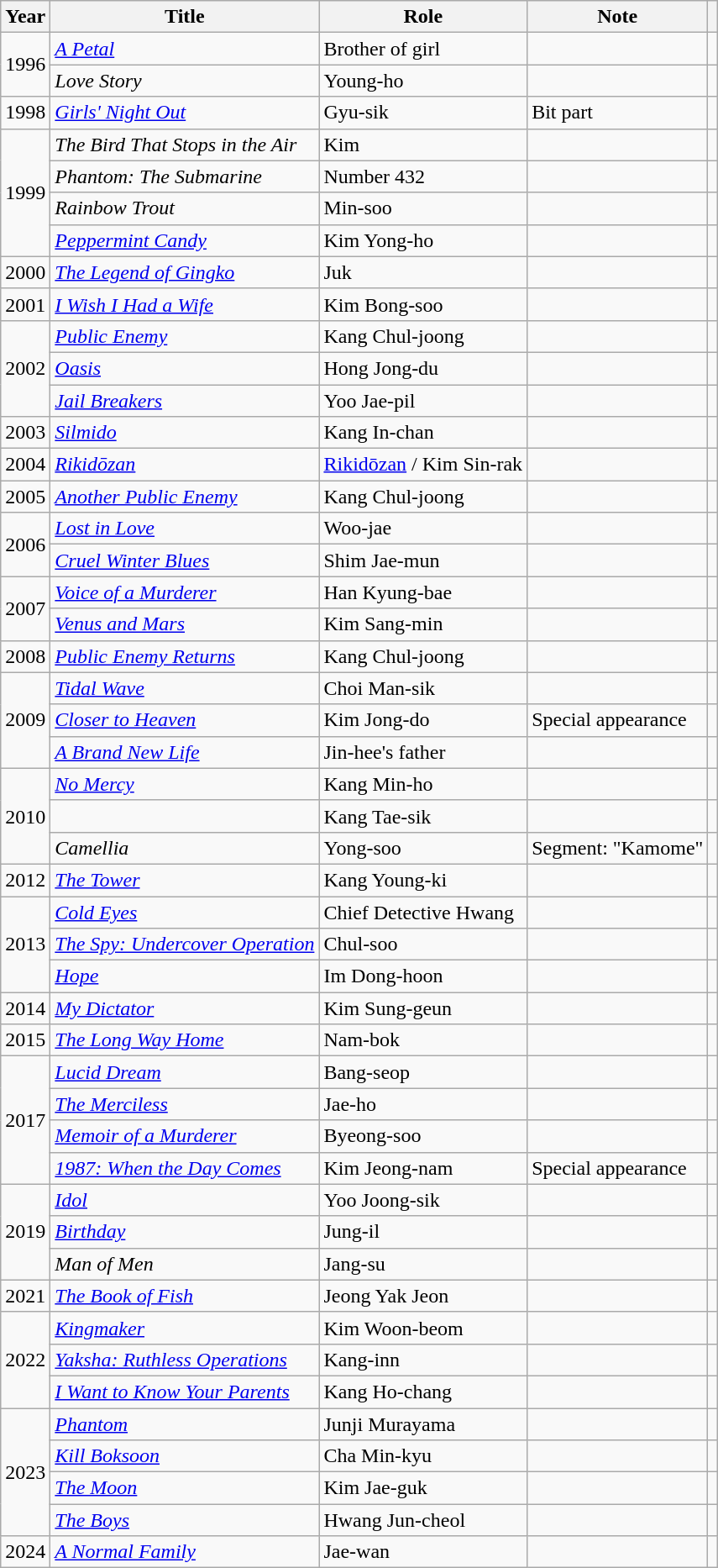<table class="wikitable sortable plainrowheaders">
<tr>
<th scope="col">Year</th>
<th scope="col">Title</th>
<th scope="col">Role</th>
<th scope="col" class="unsortable">Note</th>
<th scope="col" class="unsortable"></th>
</tr>
<tr>
<td rowspan="2">1996</td>
<td><em><a href='#'>A Petal</a></em></td>
<td>Brother of girl</td>
<td></td>
<td></td>
</tr>
<tr>
<td><em>Love Story</em></td>
<td>Young-ho</td>
<td></td>
<td></td>
</tr>
<tr>
<td>1998</td>
<td><em><a href='#'>Girls' Night Out</a></em></td>
<td>Gyu-sik</td>
<td>Bit part</td>
<td></td>
</tr>
<tr>
<td rowspan="4">1999</td>
<td><em>The Bird That Stops in the Air</em></td>
<td>Kim</td>
<td></td>
<td></td>
</tr>
<tr>
<td><em>Phantom: The Submarine</em></td>
<td>Number 432</td>
<td></td>
<td></td>
</tr>
<tr>
<td><em>Rainbow Trout</em></td>
<td>Min-soo</td>
<td></td>
<td></td>
</tr>
<tr>
<td><em><a href='#'>Peppermint Candy</a></em></td>
<td>Kim Yong-ho</td>
<td></td>
<td></td>
</tr>
<tr>
<td>2000</td>
<td><em><a href='#'>The Legend of Gingko</a></em></td>
<td>Juk</td>
<td></td>
<td></td>
</tr>
<tr>
<td>2001</td>
<td><em><a href='#'>I Wish I Had a Wife</a></em></td>
<td>Kim Bong-soo</td>
<td></td>
<td></td>
</tr>
<tr>
<td rowspan="3">2002</td>
<td><em><a href='#'>Public Enemy</a></em></td>
<td>Kang Chul-joong</td>
<td></td>
<td></td>
</tr>
<tr>
<td><em><a href='#'>Oasis</a></em></td>
<td>Hong Jong-du</td>
<td></td>
<td></td>
</tr>
<tr>
<td><em><a href='#'>Jail Breakers</a></em></td>
<td>Yoo Jae-pil</td>
<td></td>
<td></td>
</tr>
<tr>
<td>2003</td>
<td><em><a href='#'>Silmido</a></em></td>
<td>Kang In-chan</td>
<td></td>
<td></td>
</tr>
<tr>
<td>2004</td>
<td><em><a href='#'>Rikidōzan</a></em></td>
<td><a href='#'>Rikidōzan</a> / Kim Sin-rak</td>
<td></td>
<td></td>
</tr>
<tr>
<td>2005</td>
<td><em><a href='#'>Another Public Enemy</a></em></td>
<td>Kang Chul-joong</td>
<td></td>
<td></td>
</tr>
<tr>
<td rowspan="2">2006</td>
<td><em><a href='#'>Lost in Love</a></em></td>
<td>Woo-jae</td>
<td></td>
<td></td>
</tr>
<tr>
<td><em><a href='#'>Cruel Winter Blues</a></em></td>
<td>Shim Jae-mun</td>
<td></td>
<td></td>
</tr>
<tr>
<td rowspan="2">2007</td>
<td><em><a href='#'>Voice of a Murderer</a></em></td>
<td>Han Kyung-bae</td>
<td></td>
<td></td>
</tr>
<tr>
<td><em><a href='#'>Venus and Mars</a></em></td>
<td>Kim Sang-min</td>
<td></td>
<td></td>
</tr>
<tr>
<td>2008</td>
<td><em><a href='#'>Public Enemy Returns</a></em></td>
<td>Kang Chul-joong</td>
<td></td>
<td></td>
</tr>
<tr>
<td rowspan="3">2009</td>
<td><em><a href='#'>Tidal Wave</a></em></td>
<td>Choi Man-sik</td>
<td></td>
<td></td>
</tr>
<tr>
<td><em><a href='#'>Closer to Heaven</a></em></td>
<td>Kim Jong-do</td>
<td>Special appearance</td>
<td></td>
</tr>
<tr>
<td><em><a href='#'>A Brand New Life</a></em></td>
<td>Jin-hee's father</td>
<td></td>
<td></td>
</tr>
<tr>
<td rowspan="3">2010</td>
<td><em><a href='#'>No Mercy</a></em></td>
<td>Kang Min-ho</td>
<td></td>
<td></td>
</tr>
<tr>
<td><em></em></td>
<td>Kang Tae-sik</td>
<td></td>
<td></td>
</tr>
<tr>
<td><em>Camellia</em></td>
<td>Yong-soo</td>
<td>Segment: "Kamome"</td>
<td></td>
</tr>
<tr>
<td>2012</td>
<td><em><a href='#'>The Tower</a></em></td>
<td>Kang Young-ki</td>
<td></td>
<td></td>
</tr>
<tr>
<td rowspan="3">2013</td>
<td><em><a href='#'>Cold Eyes</a></em></td>
<td>Chief Detective Hwang</td>
<td></td>
<td></td>
</tr>
<tr>
<td><em><a href='#'>The Spy: Undercover Operation</a></em></td>
<td>Chul-soo</td>
<td></td>
<td></td>
</tr>
<tr>
<td><em><a href='#'>Hope</a></em></td>
<td>Im Dong-hoon</td>
<td></td>
<td></td>
</tr>
<tr>
<td>2014</td>
<td><em><a href='#'>My Dictator</a></em></td>
<td>Kim Sung-geun</td>
<td></td>
<td></td>
</tr>
<tr>
<td>2015</td>
<td><em><a href='#'>The Long Way Home</a></em></td>
<td>Nam-bok</td>
<td></td>
<td></td>
</tr>
<tr>
<td rowspan="4">2017</td>
<td><em><a href='#'>Lucid Dream</a></em></td>
<td>Bang-seop</td>
<td></td>
<td></td>
</tr>
<tr>
<td><em><a href='#'>The Merciless</a></em></td>
<td>Jae-ho</td>
<td></td>
<td></td>
</tr>
<tr>
<td><em><a href='#'>Memoir of a Murderer</a></em></td>
<td>Byeong-soo</td>
<td></td>
<td></td>
</tr>
<tr>
<td><em><a href='#'>1987: When the Day Comes</a></em></td>
<td>Kim Jeong-nam</td>
<td>Special appearance</td>
<td></td>
</tr>
<tr>
<td rowspan="3">2019</td>
<td><em><a href='#'>Idol</a></em></td>
<td>Yoo Joong-sik</td>
<td></td>
<td></td>
</tr>
<tr>
<td><em><a href='#'>Birthday</a></em></td>
<td>Jung-il</td>
<td></td>
<td></td>
</tr>
<tr>
<td><em>Man of Men</em></td>
<td>Jang-su</td>
<td></td>
<td></td>
</tr>
<tr>
<td>2021</td>
<td><em><a href='#'>The Book of Fish</a></em></td>
<td>Jeong Yak Jeon</td>
<td></td>
<td></td>
</tr>
<tr>
<td rowspan="3">2022</td>
<td><em><a href='#'>Kingmaker</a></em></td>
<td>Kim Woon-beom</td>
<td></td>
<td></td>
</tr>
<tr>
<td><em><a href='#'>Yaksha: Ruthless Operations</a></em></td>
<td>Kang-inn</td>
<td></td>
<td></td>
</tr>
<tr>
<td><em><a href='#'>I Want to Know Your Parents</a></em></td>
<td>Kang Ho-chang</td>
<td></td>
<td></td>
</tr>
<tr>
<td rowspan="4">2023</td>
<td><em><a href='#'>Phantom</a></em></td>
<td>Junji Murayama</td>
<td></td>
<td></td>
</tr>
<tr>
<td><em><a href='#'>Kill Boksoon</a></em></td>
<td>Cha Min-kyu</td>
<td></td>
<td></td>
</tr>
<tr>
<td><em><a href='#'>The Moon</a></em></td>
<td>Kim Jae-guk</td>
<td></td>
<td></td>
</tr>
<tr>
<td><em><a href='#'>The Boys</a></em></td>
<td>Hwang Jun-cheol</td>
<td></td>
<td></td>
</tr>
<tr>
<td>2024</td>
<td><em><a href='#'>A Normal Family</a></em></td>
<td>Jae-wan</td>
<td></td>
<td></td>
</tr>
</table>
